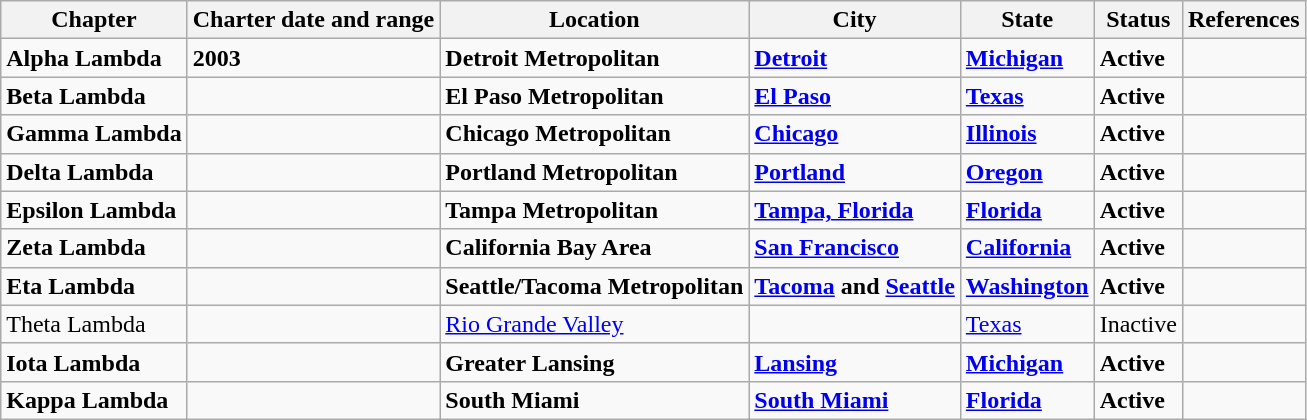<table class="wikitable">
<tr>
<th>Chapter</th>
<th>Charter date and range</th>
<th>Location</th>
<th>City</th>
<th>State</th>
<th>Status</th>
<th>References</th>
</tr>
<tr>
<td><strong>Alpha Lambda</strong></td>
<td><strong>2003</strong></td>
<td><strong>Detroit Metropolitan</strong></td>
<td><strong><a href='#'>Detroit</a></strong></td>
<td><strong><a href='#'>Michigan</a></strong></td>
<td><strong>Active</strong></td>
<td></td>
</tr>
<tr>
<td><strong>Beta Lambda</strong></td>
<td></td>
<td><strong>El Paso Metropolitan</strong></td>
<td><a href='#'><strong>El Paso</strong></a></td>
<td><strong><a href='#'>Texas</a></strong></td>
<td><strong>Active</strong></td>
<td></td>
</tr>
<tr>
<td><strong>Gamma Lambda</strong></td>
<td></td>
<td><strong>Chicago Metropolitan</strong></td>
<td><strong><a href='#'>Chicago</a></strong></td>
<td><strong><a href='#'>Illinois</a></strong></td>
<td><strong>Active</strong></td>
<td></td>
</tr>
<tr>
<td><strong>Delta Lambda</strong></td>
<td></td>
<td><strong>Portland Metropolitan</strong></td>
<td><a href='#'><strong>Portland</strong></a></td>
<td><strong><a href='#'>Oregon</a></strong></td>
<td><strong>Active</strong></td>
<td></td>
</tr>
<tr>
<td><strong>Epsilon Lambda</strong></td>
<td></td>
<td><strong>Tampa Metropolitan</strong></td>
<td><a href='#'><strong>Tampa, Florida</strong></a></td>
<td><strong><a href='#'>Florida</a></strong></td>
<td><strong>Active</strong></td>
<td></td>
</tr>
<tr>
<td><strong>Zeta Lambda</strong></td>
<td></td>
<td><strong>California Bay Area</strong></td>
<td><a href='#'><strong>San Francisco</strong></a></td>
<td><strong><a href='#'>California</a></strong></td>
<td><strong>Active</strong></td>
<td></td>
</tr>
<tr>
<td><strong>Eta Lambda</strong></td>
<td></td>
<td><strong>Seattle/Tacoma Metropolitan</strong></td>
<td><strong><a href='#'>Tacoma</a> and <a href='#'>Seattle</a></strong></td>
<td><a href='#'><strong>Washington</strong></a></td>
<td><strong>Active</strong></td>
<td></td>
</tr>
<tr>
<td>Theta Lambda</td>
<td></td>
<td><a href='#'>Rio Grande Valley</a></td>
<td></td>
<td><a href='#'>Texas</a></td>
<td>Inactive</td>
<td></td>
</tr>
<tr>
<td><strong>Iota Lambda</strong></td>
<td></td>
<td><strong>Greater Lansing</strong></td>
<td><a href='#'><strong>Lansing</strong></a></td>
<td><strong><a href='#'>Michigan</a></strong></td>
<td><strong>Active</strong></td>
<td></td>
</tr>
<tr>
<td><strong>Kappa Lambda</strong></td>
<td></td>
<td><strong>South Miami</strong></td>
<td><a href='#'><strong>South Miami</strong></a></td>
<td><strong><a href='#'>Florida</a></strong></td>
<td><strong>Active</strong></td>
<td></td>
</tr>
</table>
